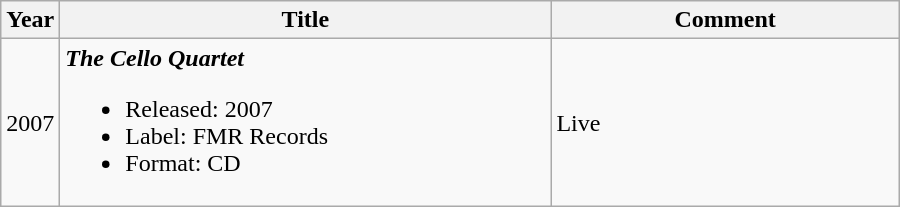<table class="wikitable">
<tr>
<th>Year</th>
<th style="width:225px;">Title</th>
<th style="width:225px;">Comment</th>
</tr>
<tr>
<td>2007</td>
<td style="width:20em"><strong><em>The Cello Quartet</em></strong><br><ul><li>Released: 2007</li><li>Label: FMR Records </li><li>Format: CD</li></ul></td>
<td>Live</td>
</tr>
</table>
